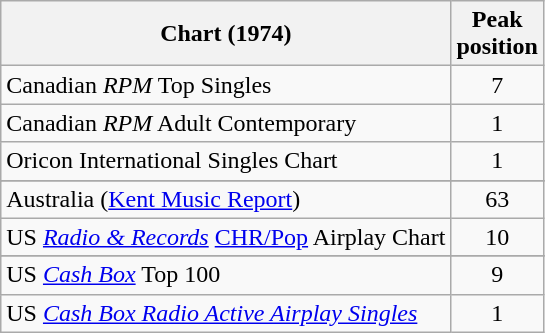<table class="wikitable sortable">
<tr>
<th>Chart (1974)</th>
<th>Peak<br>position</th>
</tr>
<tr>
<td>Canadian <em>RPM</em> Top Singles</td>
<td style="text-align:center;">7</td>
</tr>
<tr>
<td>Canadian <em>RPM</em> Adult Contemporary</td>
<td style="text-align:center;">1</td>
</tr>
<tr>
<td>Oricon International Singles Chart</td>
<td style="text-align:center;">1</td>
</tr>
<tr>
</tr>
<tr>
</tr>
<tr>
<td>Australia (<a href='#'>Kent Music Report</a>)</td>
<td style="text-align:center;">63</td>
</tr>
<tr>
<td>US <em><a href='#'>Radio & Records</a></em> <a href='#'>CHR/Pop</a> Airplay Chart</td>
<td style="text-align:center;">10</td>
</tr>
<tr>
</tr>
<tr>
</tr>
<tr>
<td>US <em><a href='#'>Cash Box</a></em> Top 100</td>
<td style="text-align:center;">9</td>
</tr>
<tr>
<td>US <em><a href='#'>Cash Box Radio Active Airplay Singles</a></em></td>
<td style="text-align:center;">1</td>
</tr>
</table>
